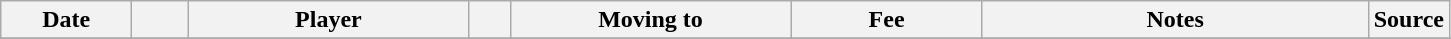<table class="wikitable sortable">
<tr>
<th style="width:80px;">Date</th>
<th style="width:30px;"></th>
<th style="width:180px;">Player</th>
<th style="width:20px;"></th>
<th style="width:180px;">Moving to</th>
<th style="width:120px;" class="unsortable">Fee</th>
<th style="width:250px;" class="unsortable">Notes</th>
<th style="width:20px;">Source</th>
</tr>
<tr>
</tr>
</table>
